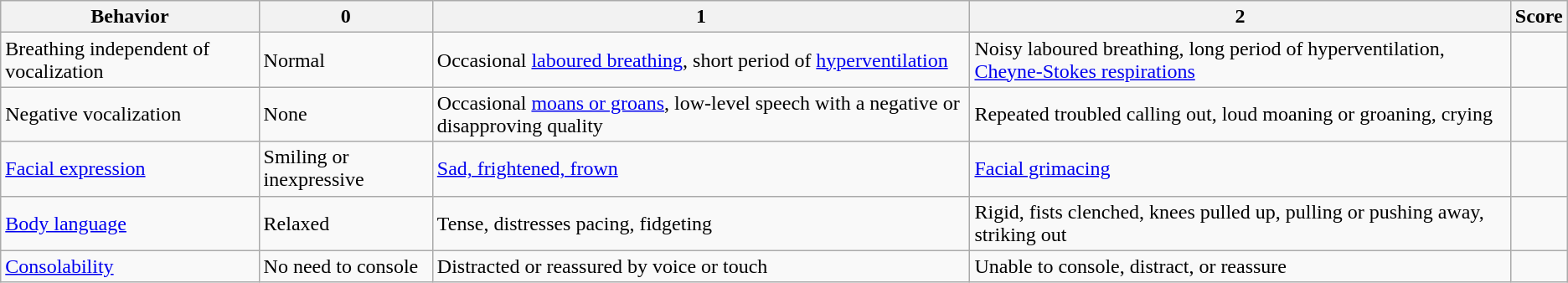<table class= wikitable>
<tr>
<th>Behavior</th>
<th>0</th>
<th>1</th>
<th>2</th>
<th>Score</th>
</tr>
<tr>
<td>Breathing independent of vocalization</td>
<td>Normal</td>
<td>Occasional <a href='#'>laboured breathing</a>, short period of <a href='#'>hyperventilation</a></td>
<td>Noisy laboured breathing, long period of hyperventilation, <a href='#'>Cheyne-Stokes respirations</a></td>
<td></td>
</tr>
<tr>
<td>Negative vocalization</td>
<td>None</td>
<td>Occasional <a href='#'>moans or groans</a>, low-level speech with a negative or disapproving quality</td>
<td>Repeated troubled calling out, loud moaning or groaning, crying</td>
<td></td>
</tr>
<tr>
<td><a href='#'>Facial expression</a></td>
<td>Smiling or inexpressive</td>
<td><a href='#'>Sad, frightened, frown</a></td>
<td><a href='#'>Facial grimacing</a></td>
<td></td>
</tr>
<tr>
<td><a href='#'>Body language</a></td>
<td>Relaxed</td>
<td>Tense, distresses pacing, fidgeting</td>
<td>Rigid, fists clenched, knees pulled up, pulling or pushing away, striking out</td>
<td></td>
</tr>
<tr>
<td><a href='#'>Consolability</a></td>
<td>No need to console</td>
<td>Distracted or reassured by voice or touch</td>
<td>Unable to console, distract, or reassure</td>
<td></td>
</tr>
</table>
